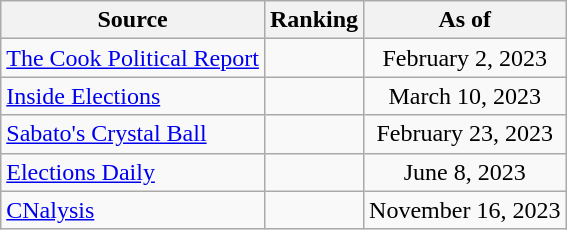<table class="wikitable" style="text-align:center">
<tr>
<th>Source</th>
<th>Ranking</th>
<th>As of</th>
</tr>
<tr>
<td align=left><a href='#'>The Cook Political Report</a></td>
<td></td>
<td>February 2, 2023</td>
</tr>
<tr>
<td align=left><a href='#'>Inside Elections</a></td>
<td></td>
<td>March 10, 2023</td>
</tr>
<tr>
<td align=left><a href='#'>Sabato's Crystal Ball</a></td>
<td></td>
<td>February 23, 2023</td>
</tr>
<tr>
<td align=left><a href='#'>Elections Daily</a></td>
<td></td>
<td>June 8, 2023</td>
</tr>
<tr>
<td align=left><a href='#'>CNalysis</a></td>
<td></td>
<td>November 16, 2023</td>
</tr>
</table>
